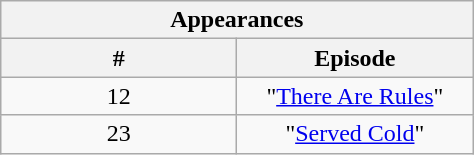<table class="wikitable" style="text-align:center;">
<tr>
<th colspan="2">Appearances</th>
</tr>
<tr>
<th width="150pt">#</th>
<th width="150pt">Episode</th>
</tr>
<tr>
<td>12</td>
<td>"<a href='#'>There Are Rules</a>"</td>
</tr>
<tr>
<td>23</td>
<td>"<a href='#'>Served Cold</a>"</td>
</tr>
</table>
